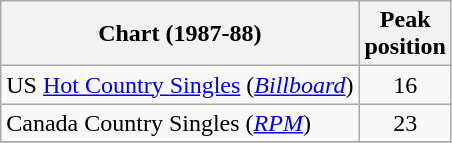<table class="wikitable sortable">
<tr>
<th>Chart (1987-88)</th>
<th>Peak<br>position</th>
</tr>
<tr>
<td>US <a href='#'>Hot Country Singles</a> (<em><a href='#'>Billboard</a></em>)</td>
<td align="center">16</td>
</tr>
<tr>
<td>Canada Country Singles (<em><a href='#'>RPM</a></em>)</td>
<td align="center">23</td>
</tr>
<tr>
</tr>
</table>
